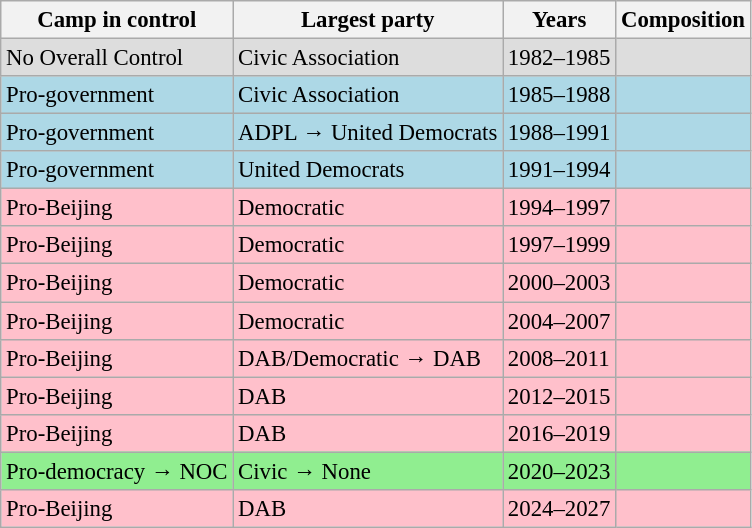<table class="wikitable" style="font-size: 95%;">
<tr>
<th>Camp in control</th>
<th>Largest party</th>
<th>Years</th>
<th>Composition</th>
</tr>
<tr ! style="background-color: #DDDDDD">
<td>No Overall Control</td>
<td>Civic Association</td>
<td>1982–1985</td>
<td></td>
</tr>
<tr ! style="background-color: LightBlue">
<td>Pro-government</td>
<td>Civic Association</td>
<td>1985–1988</td>
<td></td>
</tr>
<tr ! style="background-color: LightBlue">
<td>Pro-government</td>
<td>ADPL → United Democrats</td>
<td>1988–1991</td>
<td></td>
</tr>
<tr ! style="background-color: LightBlue">
<td>Pro-government</td>
<td>United Democrats</td>
<td>1991–1994</td>
<td></td>
</tr>
<tr ! style="background-color: Pink">
<td>Pro-Beijing</td>
<td>Democratic</td>
<td>1994–1997</td>
<td></td>
</tr>
<tr ! style="background-color: Pink">
<td>Pro-Beijing</td>
<td>Democratic</td>
<td>1997–1999</td>
<td></td>
</tr>
<tr ! style="background-color: Pink">
<td>Pro-Beijing</td>
<td>Democratic</td>
<td>2000–2003</td>
<td></td>
</tr>
<tr ! style="background-color: Pink">
<td>Pro-Beijing</td>
<td>Democratic</td>
<td>2004–2007</td>
<td></td>
</tr>
<tr ! style="background-color: Pink">
<td>Pro-Beijing</td>
<td>DAB/Democratic → DAB</td>
<td>2008–2011</td>
<td></td>
</tr>
<tr ! style="background-color: Pink">
<td>Pro-Beijing</td>
<td>DAB</td>
<td>2012–2015</td>
<td></td>
</tr>
<tr ! style="background-color: Pink">
<td>Pro-Beijing</td>
<td>DAB</td>
<td>2016–2019</td>
<td></td>
</tr>
<tr ! style="background-color: LightGreen">
<td>Pro-democracy → NOC</td>
<td>Civic → None</td>
<td>2020–2023</td>
<td></td>
</tr>
<tr ! style="background-color: Pink">
<td>Pro-Beijing</td>
<td>DAB</td>
<td>2024–2027</td>
<td></td>
</tr>
</table>
